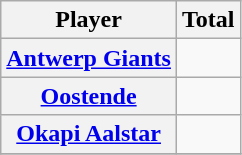<table class="sortable wikitable plainrowheaders">
<tr>
<th scope="col">Player</th>
<th scope="col">Total</th>
</tr>
<tr>
<th scope="row"><a href='#'>Antwerp Giants</a></th>
<td style="text-align:center;"></td>
</tr>
<tr>
<th scope="row"><a href='#'>Oostende</a></th>
<td style="text-align:center;"></td>
</tr>
<tr>
<th scope="row"><a href='#'>Okapi Aalstar</a></th>
<td style="text-align:center;"></td>
</tr>
<tr>
</tr>
</table>
